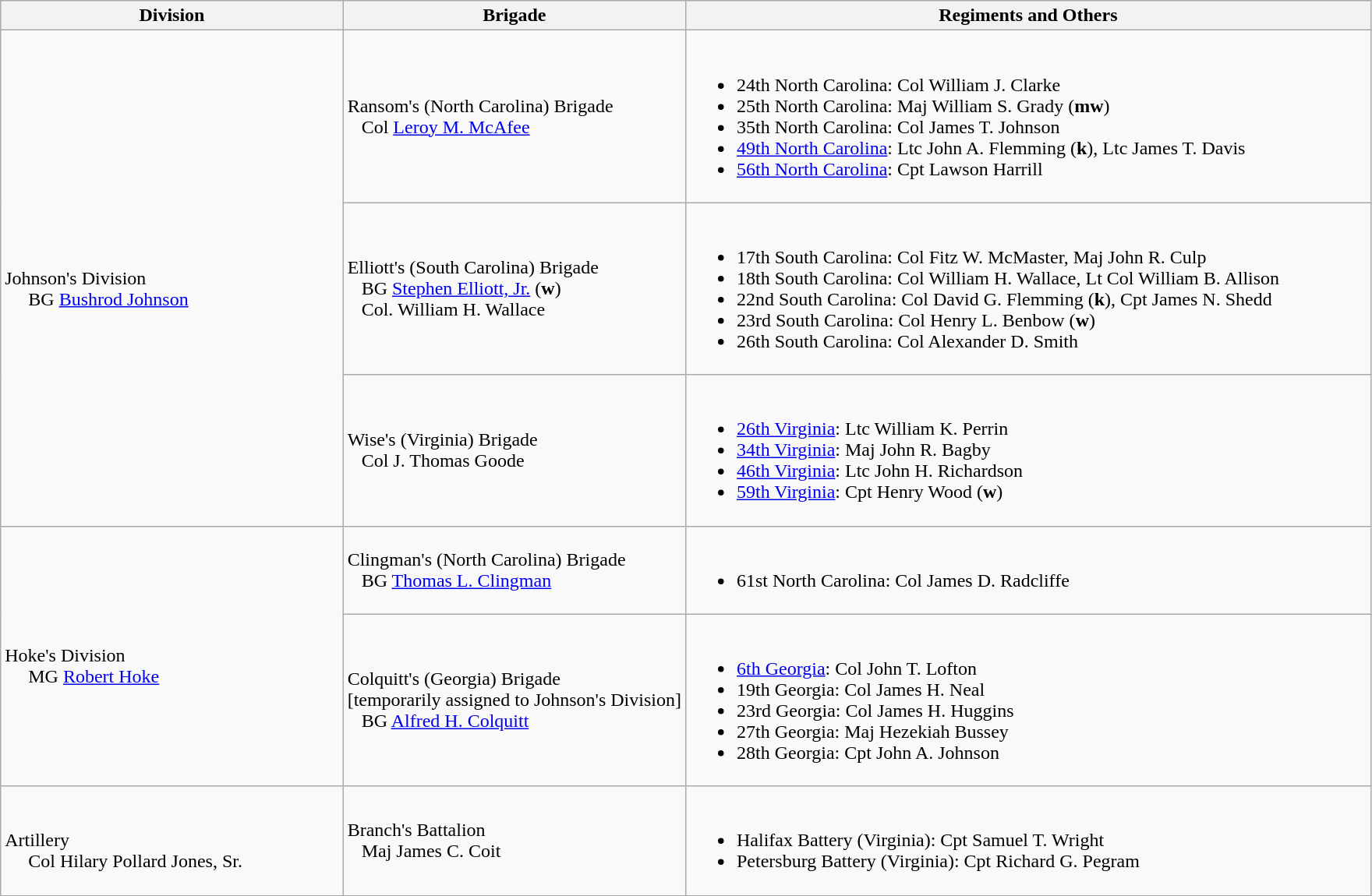<table class="wikitable">
<tr>
<th width=25%>Division</th>
<th width=25%>Brigade</th>
<th>Regiments and Others</th>
</tr>
<tr>
<td rowspan=3><br>Johnson's Division
<br>    
BG <a href='#'>Bushrod Johnson</a></td>
<td>Ransom's (North Carolina) Brigade<br>  
Col <a href='#'>Leroy M. McAfee</a></td>
<td><br><ul><li>24th North Carolina: Col William J. Clarke</li><li>25th North Carolina: Maj William S. Grady (<strong>mw</strong>)</li><li>35th North Carolina: Col James T. Johnson</li><li><a href='#'>49th North Carolina</a>: Ltc John A. Flemming (<strong>k</strong>), Ltc James T. Davis</li><li><a href='#'>56th North Carolina</a>: Cpt Lawson Harrill</li></ul></td>
</tr>
<tr>
<td>Elliott's (South Carolina) Brigade<br>  
BG <a href='#'>Stephen Elliott, Jr.</a> (<strong>w</strong>)
<br>  
Col. William H. Wallace</td>
<td><br><ul><li>17th South Carolina: Col Fitz W. McMaster, Maj John R. Culp</li><li>18th South Carolina: Col William H. Wallace, Lt Col William B. Allison</li><li>22nd South Carolina: Col David G. Flemming (<strong>k</strong>), Cpt James N. Shedd</li><li>23rd South Carolina: Col Henry L. Benbow (<strong>w</strong>)</li><li>26th South Carolina: Col Alexander D. Smith</li></ul></td>
</tr>
<tr>
<td>Wise's (Virginia) Brigade<br>  
Col J. Thomas Goode</td>
<td><br><ul><li><a href='#'>26th Virginia</a>: Ltc William K. Perrin</li><li><a href='#'>34th Virginia</a>: Maj John R. Bagby</li><li><a href='#'>46th Virginia</a>: Ltc John H. Richardson</li><li><a href='#'>59th Virginia</a>: Cpt Henry Wood (<strong>w</strong>)</li></ul></td>
</tr>
<tr>
<td rowspan=2><br>Hoke's Division
<br>    
MG <a href='#'>Robert Hoke</a></td>
<td>Clingman's (North Carolina) Brigade<br>  
BG <a href='#'>Thomas L. Clingman</a></td>
<td><br><ul><li>61st North Carolina: Col James D. Radcliffe</li></ul></td>
</tr>
<tr>
<td>Colquitt's (Georgia) Brigade<br>[temporarily assigned to Johnson's Division]
<br>  
BG <a href='#'>Alfred H. Colquitt</a></td>
<td><br><ul><li><a href='#'>6th Georgia</a>: Col John T. Lofton</li><li>19th Georgia: Col James H. Neal</li><li>23rd Georgia: Col James H. Huggins</li><li>27th Georgia: Maj Hezekiah Bussey</li><li>28th Georgia: Cpt John A. Johnson</li></ul></td>
</tr>
<tr>
<td rowspan=1><br>Artillery
<br>    
Col Hilary Pollard Jones, Sr.</td>
<td>Branch's Battalion<br>  
Maj James C. Coit</td>
<td><br><ul><li>Halifax Battery (Virginia): Cpt Samuel T. Wright</li><li>Petersburg Battery (Virginia): Cpt Richard G. Pegram</li></ul></td>
</tr>
<tr>
</tr>
</table>
